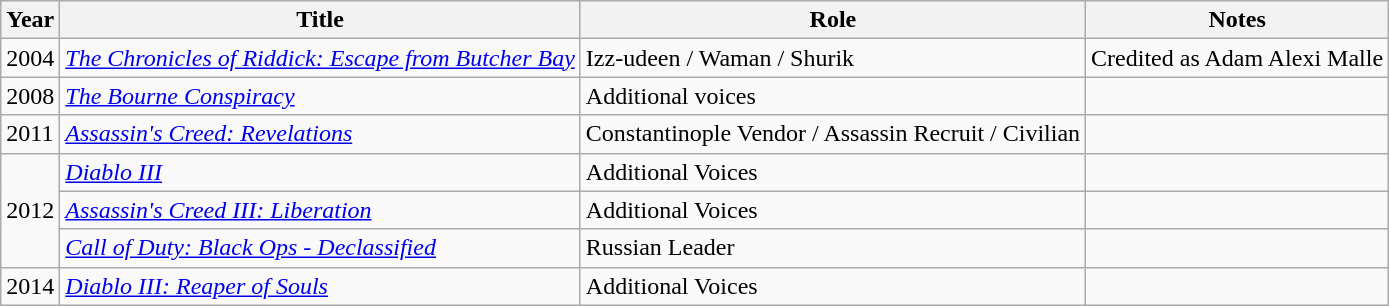<table class="wikitable sortable">
<tr>
<th>Year</th>
<th>Title</th>
<th>Role</th>
<th>Notes</th>
</tr>
<tr>
<td>2004</td>
<td><em><a href='#'>The Chronicles of Riddick: Escape from Butcher Bay</a></em></td>
<td>Izz-udeen / Waman / Shurik</td>
<td>Credited as Adam Alexi Malle</td>
</tr>
<tr>
<td>2008</td>
<td><em><a href='#'>The Bourne Conspiracy</a></em></td>
<td>Additional voices</td>
<td></td>
</tr>
<tr>
<td>2011</td>
<td><em><a href='#'>Assassin's Creed: Revelations</a></em></td>
<td>Constantinople Vendor / Assassin Recruit / Civilian</td>
<td></td>
</tr>
<tr>
<td rowspan="3">2012</td>
<td><em><a href='#'>Diablo III</a></em></td>
<td>Additional Voices</td>
<td></td>
</tr>
<tr>
<td><em><a href='#'>Assassin's Creed III: Liberation</a></em></td>
<td>Additional Voices</td>
<td></td>
</tr>
<tr>
<td><em><a href='#'>Call of Duty: Black Ops - Declassified</a></em></td>
<td>Russian Leader</td>
<td></td>
</tr>
<tr>
<td>2014</td>
<td><em><a href='#'>Diablo III: Reaper of Souls</a></em></td>
<td>Additional Voices</td>
<td></td>
</tr>
</table>
